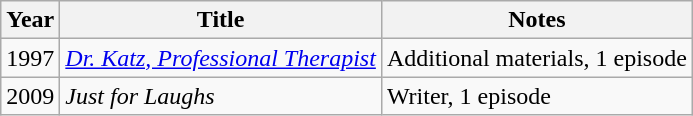<table class="wikitable">
<tr>
<th>Year</th>
<th>Title</th>
<th>Notes</th>
</tr>
<tr>
<td>1997</td>
<td><em><a href='#'>Dr. Katz, Professional Therapist</a></em></td>
<td>Additional materials, 1 episode</td>
</tr>
<tr>
<td>2009</td>
<td><em>Just for Laughs</em></td>
<td>Writer, 1 episode</td>
</tr>
</table>
